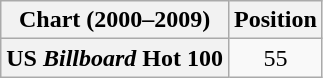<table class="wikitable plainrowheaders" style="text-align:center">
<tr>
<th scope="col">Chart (2000–2009)</th>
<th scope="col">Position</th>
</tr>
<tr>
<th scope="row">US <em>Billboard</em> Hot 100</th>
<td>55</td>
</tr>
</table>
